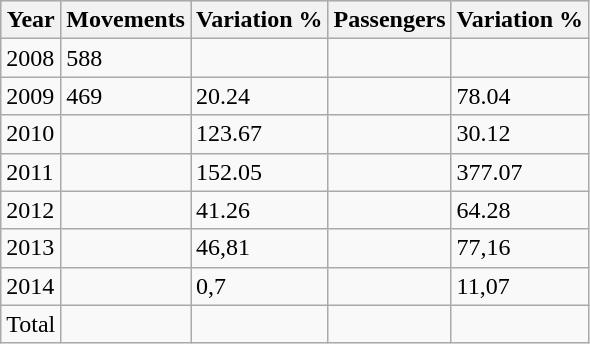<table class="wikitable">
<tr bgcolor=lightgrey>
<th>Year</th>
<th>Movements</th>
<th>Variation %</th>
<th>Passengers</th>
<th>Variation %</th>
</tr>
<tr>
<td>2008</td>
<td>588</td>
<td></td>
<td></td>
<td></td>
</tr>
<tr>
<td>2009</td>
<td>469</td>
<td> 20.24</td>
<td></td>
<td> 78.04</td>
</tr>
<tr>
<td>2010</td>
<td></td>
<td> 123.67</td>
<td></td>
<td> 30.12</td>
</tr>
<tr>
<td>2011</td>
<td></td>
<td> 152.05</td>
<td></td>
<td> 377.07</td>
</tr>
<tr>
<td>2012</td>
<td></td>
<td> 41.26</td>
<td></td>
<td> 64.28</td>
</tr>
<tr>
<td>2013</td>
<td></td>
<td> 46,81</td>
<td></td>
<td> 77,16</td>
</tr>
<tr>
<td>2014</td>
<td></td>
<td> 0,7</td>
<td></td>
<td> 11,07</td>
</tr>
<tr>
<td>Total</td>
<td><strong></strong></td>
<td></td>
<td><strong></strong></td>
<td></td>
</tr>
</table>
